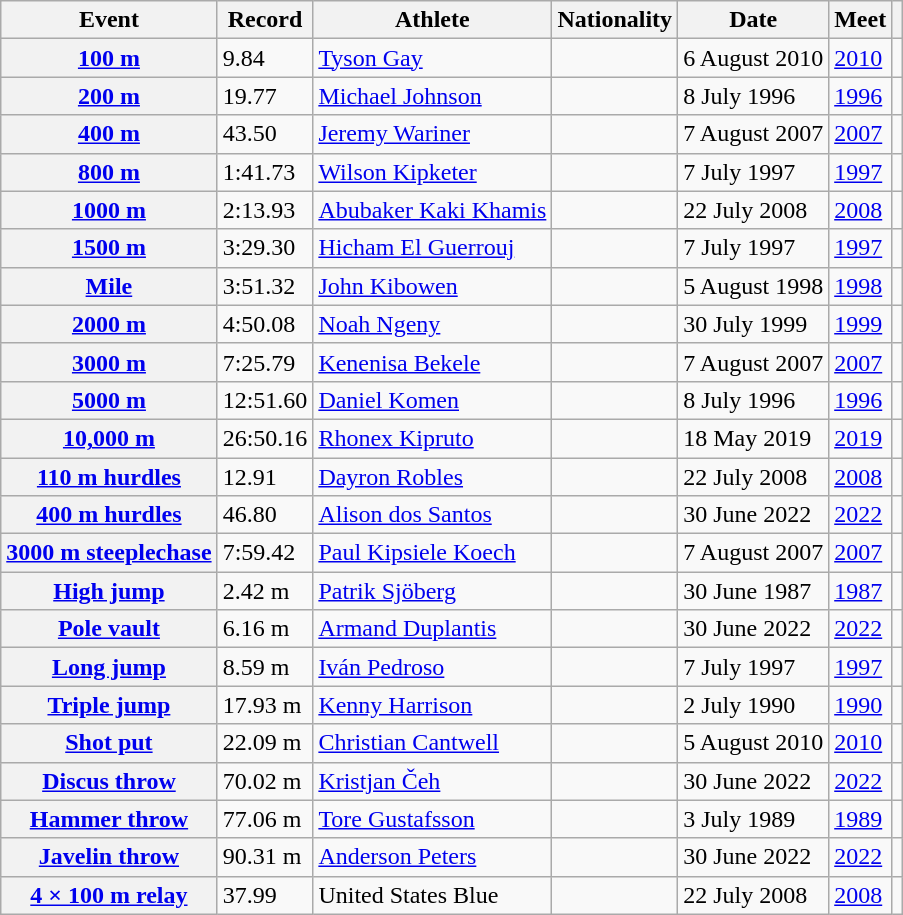<table class="wikitable plainrowheaders sticky-header">
<tr>
<th scope="col">Event</th>
<th scope="col">Record</th>
<th scope="col">Athlete</th>
<th scope="col">Nationality</th>
<th scope="col">Date</th>
<th scope="col">Meet</th>
<th scope="col"></th>
</tr>
<tr>
<th scope="row"><a href='#'>100 m</a></th>
<td>9.84 </td>
<td><a href='#'>Tyson Gay</a></td>
<td></td>
<td>6 August 2010</td>
<td><a href='#'>2010</a></td>
<td></td>
</tr>
<tr>
<th scope="row"><a href='#'>200 m</a></th>
<td>19.77 </td>
<td><a href='#'>Michael Johnson</a></td>
<td></td>
<td>8 July 1996</td>
<td><a href='#'>1996</a></td>
<td></td>
</tr>
<tr>
<th scope="row"><a href='#'>400 m</a></th>
<td>43.50</td>
<td><a href='#'>Jeremy Wariner</a></td>
<td></td>
<td>7 August 2007</td>
<td><a href='#'>2007</a></td>
<td></td>
</tr>
<tr>
<th scope="row"><a href='#'>800 m</a></th>
<td>1:41.73</td>
<td><a href='#'>Wilson Kipketer</a></td>
<td></td>
<td>7 July 1997</td>
<td><a href='#'>1997</a></td>
<td></td>
</tr>
<tr>
<th scope="row"><a href='#'>1000 m</a></th>
<td>2:13.93</td>
<td><a href='#'>Abubaker Kaki Khamis</a></td>
<td></td>
<td>22 July 2008</td>
<td><a href='#'>2008</a></td>
<td></td>
</tr>
<tr>
<th scope="row"><a href='#'>1500 m</a></th>
<td>3:29.30</td>
<td><a href='#'>Hicham El Guerrouj</a></td>
<td></td>
<td>7 July 1997</td>
<td><a href='#'>1997</a></td>
<td></td>
</tr>
<tr>
<th scope="row"><a href='#'>Mile</a></th>
<td>3:51.32</td>
<td><a href='#'>John Kibowen</a></td>
<td></td>
<td>5 August 1998</td>
<td><a href='#'>1998</a></td>
<td></td>
</tr>
<tr>
<th scope="row"><a href='#'>2000 m</a></th>
<td>4:50.08</td>
<td><a href='#'>Noah Ngeny</a></td>
<td></td>
<td>30 July 1999</td>
<td><a href='#'>1999</a></td>
<td></td>
</tr>
<tr>
<th scope="row"><a href='#'>3000 m</a></th>
<td>7:25.79</td>
<td><a href='#'>Kenenisa Bekele</a></td>
<td></td>
<td>7 August 2007</td>
<td><a href='#'>2007</a></td>
<td></td>
</tr>
<tr>
<th scope="row"><a href='#'>5000 m</a></th>
<td>12:51.60</td>
<td><a href='#'>Daniel Komen</a></td>
<td></td>
<td>8 July 1996</td>
<td><a href='#'>1996</a></td>
<td></td>
</tr>
<tr>
<th scope="row"><a href='#'>10,000 m</a></th>
<td>26:50.16</td>
<td><a href='#'>Rhonex Kipruto</a></td>
<td></td>
<td>18 May 2019</td>
<td><a href='#'>2019</a></td>
<td></td>
</tr>
<tr>
<th scope="row"><a href='#'>110 m hurdles</a></th>
<td>12.91 </td>
<td><a href='#'>Dayron Robles</a></td>
<td></td>
<td>22 July 2008</td>
<td><a href='#'>2008</a></td>
<td></td>
</tr>
<tr>
<th scope="row"><a href='#'>400 m hurdles</a></th>
<td>46.80</td>
<td><a href='#'>Alison dos Santos</a></td>
<td></td>
<td>30 June 2022</td>
<td><a href='#'>2022</a></td>
<td></td>
</tr>
<tr>
<th scope="row"><a href='#'>3000 m steeplechase</a></th>
<td>7:59.42</td>
<td><a href='#'>Paul Kipsiele Koech</a></td>
<td></td>
<td>7 August 2007</td>
<td><a href='#'>2007</a></td>
<td></td>
</tr>
<tr>
<th scope="row"><a href='#'>High jump</a></th>
<td>2.42 m</td>
<td><a href='#'>Patrik Sjöberg</a></td>
<td></td>
<td>30 June 1987</td>
<td><a href='#'>1987</a></td>
<td></td>
</tr>
<tr>
<th scope="row"><a href='#'>Pole vault</a></th>
<td>6.16 m</td>
<td><a href='#'>Armand Duplantis</a></td>
<td></td>
<td>30 June 2022</td>
<td><a href='#'>2022</a></td>
<td></td>
</tr>
<tr>
<th scope="row"><a href='#'>Long jump</a></th>
<td>8.59 m </td>
<td><a href='#'>Iván Pedroso</a></td>
<td></td>
<td>7 July 1997</td>
<td><a href='#'>1997</a></td>
<td></td>
</tr>
<tr>
<th scope="row"><a href='#'>Triple jump</a></th>
<td>17.93 m </td>
<td><a href='#'>Kenny Harrison</a></td>
<td></td>
<td>2 July 1990</td>
<td><a href='#'>1990</a></td>
<td></td>
</tr>
<tr>
<th scope="row"><a href='#'>Shot put</a></th>
<td>22.09 m </td>
<td><a href='#'>Christian Cantwell</a></td>
<td></td>
<td>5 August 2010</td>
<td><a href='#'>2010</a></td>
<td></td>
</tr>
<tr>
<th scope="row"><a href='#'>Discus throw</a></th>
<td>70.02 m</td>
<td><a href='#'>Kristjan Čeh</a></td>
<td></td>
<td>30 June 2022</td>
<td><a href='#'>2022</a></td>
<td></td>
</tr>
<tr>
<th scope="row"><a href='#'>Hammer throw</a></th>
<td>77.06 m</td>
<td><a href='#'>Tore Gustafsson</a></td>
<td></td>
<td>3 July 1989</td>
<td><a href='#'>1989</a></td>
<td></td>
</tr>
<tr>
<th scope="row"><a href='#'>Javelin throw</a></th>
<td>90.31 m</td>
<td><a href='#'>Anderson Peters</a></td>
<td></td>
<td>30 June 2022</td>
<td><a href='#'>2022</a></td>
<td></td>
</tr>
<tr>
<th scope="row"><a href='#'>4 × 100 m relay</a></th>
<td>37.99</td>
<td>United States Blue</td>
<td></td>
<td>22 July 2008</td>
<td><a href='#'>2008</a></td>
<td></td>
</tr>
</table>
